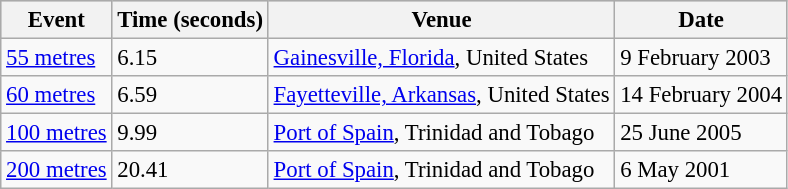<table class="wikitable" style="border-collapse: collapse; font-size: 95%;">
<tr bgcolor="#cccccc">
<th>Event</th>
<th>Time (seconds)</th>
<th>Venue</th>
<th>Date</th>
</tr>
<tr>
<td><a href='#'>55 metres</a></td>
<td>6.15</td>
<td><a href='#'>Gainesville, Florida</a>, United States</td>
<td>9 February 2003</td>
</tr>
<tr>
<td><a href='#'>60 metres</a></td>
<td>6.59</td>
<td><a href='#'>Fayetteville, Arkansas</a>, United States</td>
<td>14 February 2004</td>
</tr>
<tr>
<td><a href='#'>100 metres</a></td>
<td>9.99</td>
<td><a href='#'>Port of Spain</a>, Trinidad and Tobago</td>
<td>25 June 2005</td>
</tr>
<tr>
<td><a href='#'>200 metres</a></td>
<td>20.41</td>
<td><a href='#'>Port of Spain</a>, Trinidad and Tobago</td>
<td>6 May 2001</td>
</tr>
</table>
